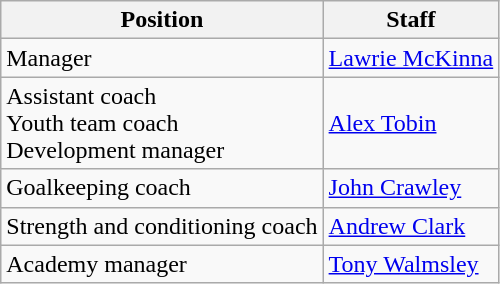<table class="wikitable">
<tr>
<th>Position</th>
<th>Staff</th>
</tr>
<tr>
<td>Manager</td>
<td> <a href='#'>Lawrie McKinna</a></td>
</tr>
<tr>
<td>Assistant coach<br>Youth team coach<br>Development manager</td>
<td> <a href='#'>Alex Tobin</a></td>
</tr>
<tr>
<td>Goalkeeping coach</td>
<td> <a href='#'>John Crawley</a></td>
</tr>
<tr>
<td>Strength and conditioning coach</td>
<td> <a href='#'>Andrew Clark</a></td>
</tr>
<tr>
<td>Academy manager</td>
<td> <a href='#'>Tony Walmsley</a></td>
</tr>
</table>
